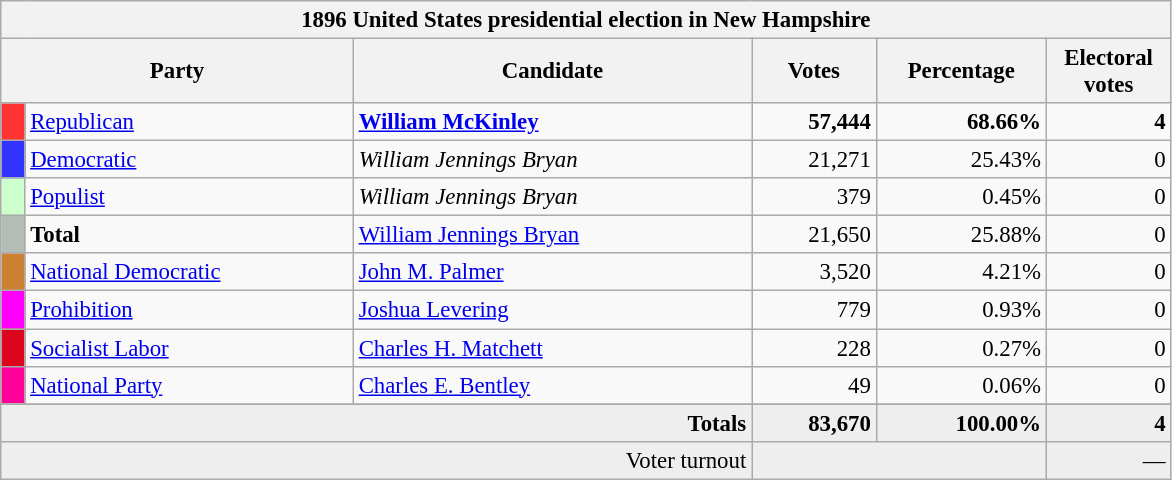<table class="wikitable" style="font-size: 95%;">
<tr>
<th colspan="6">1896 United States presidential election in New Hampshire</th>
</tr>
<tr>
<th colspan="2" style="width: 15em">Party</th>
<th style="width: 17em">Candidate</th>
<th style="width: 5em">Votes</th>
<th style="width: 7em">Percentage</th>
<th style="width: 5em">Electoral votes</th>
</tr>
<tr>
<th style="background-color:#FF3333; width: 3px"></th>
<td style="width: 130px"><a href='#'>Republican</a></td>
<td><strong><a href='#'>William McKinley</a></strong></td>
<td align="right"><strong>57,444</strong></td>
<td align="right"><strong>68.66%</strong></td>
<td align="right"><strong>4</strong></td>
</tr>
<tr>
<th style="background-color:#3333FF; width: 3px"></th>
<td style="width: 130px"><a href='#'>Democratic</a></td>
<td><em>William Jennings Bryan</em></td>
<td align="right">21,271</td>
<td align="right">25.43%</td>
<td align="right">0</td>
</tr>
<tr>
<th style="background-color:#CCFFCC; width: 3px"></th>
<td style="width: 130px"><a href='#'>Populist</a></td>
<td><em>William Jennings Bryan</em></td>
<td align="right">379</td>
<td align="right">0.45%</td>
<td align="right">0</td>
</tr>
<tr>
<th style="background-color:#B2BEB5; width: 3px"></th>
<td style="width: 130px"><strong> Total</strong></td>
<td><a href='#'>William Jennings Bryan</a></td>
<td align="right">21,650</td>
<td align="right">25.88%</td>
<td align="right">0</td>
</tr>
<tr>
<th style="background-color:#CD7F32; width: 3px"></th>
<td style="width: 130px"><a href='#'>National Democratic</a></td>
<td><a href='#'>John M. Palmer</a></td>
<td align="right">3,520</td>
<td align="right">4.21%</td>
<td align="right">0</td>
</tr>
<tr>
<th style="background-color:#FF00FF; width: 3px"></th>
<td style="width: 130px"><a href='#'>Prohibition</a></td>
<td><a href='#'>Joshua Levering</a></td>
<td align="right">779</td>
<td align="right">0.93%</td>
<td align="right">0</td>
</tr>
<tr>
<th style="background-color:#DD051D; width: 3px"></th>
<td style="width: 130px"><a href='#'>Socialist Labor</a></td>
<td><a href='#'>Charles H. Matchett</a></td>
<td align="right">228</td>
<td align="right">0.27%</td>
<td align="right">0</td>
</tr>
<tr>
<th style="background-color:#f09; width: 3px"></th>
<td style="width: 130px"><a href='#'>National Party</a></td>
<td><a href='#'>Charles E. Bentley</a></td>
<td align="right">49</td>
<td align="right">0.06%</td>
<td align="right">0</td>
</tr>
<tr>
</tr>
<tr bgcolor="#EEEEEE">
<td colspan="3" align="right"><strong>Totals</strong></td>
<td align="right"><strong>83,670</strong></td>
<td align="right"><strong>100.00%</strong></td>
<td align="right"><strong>4</strong></td>
</tr>
<tr bgcolor="#EEEEEE">
<td colspan="3" align="right">Voter turnout</td>
<td colspan="2" align="right"></td>
<td align="right">—</td>
</tr>
</table>
